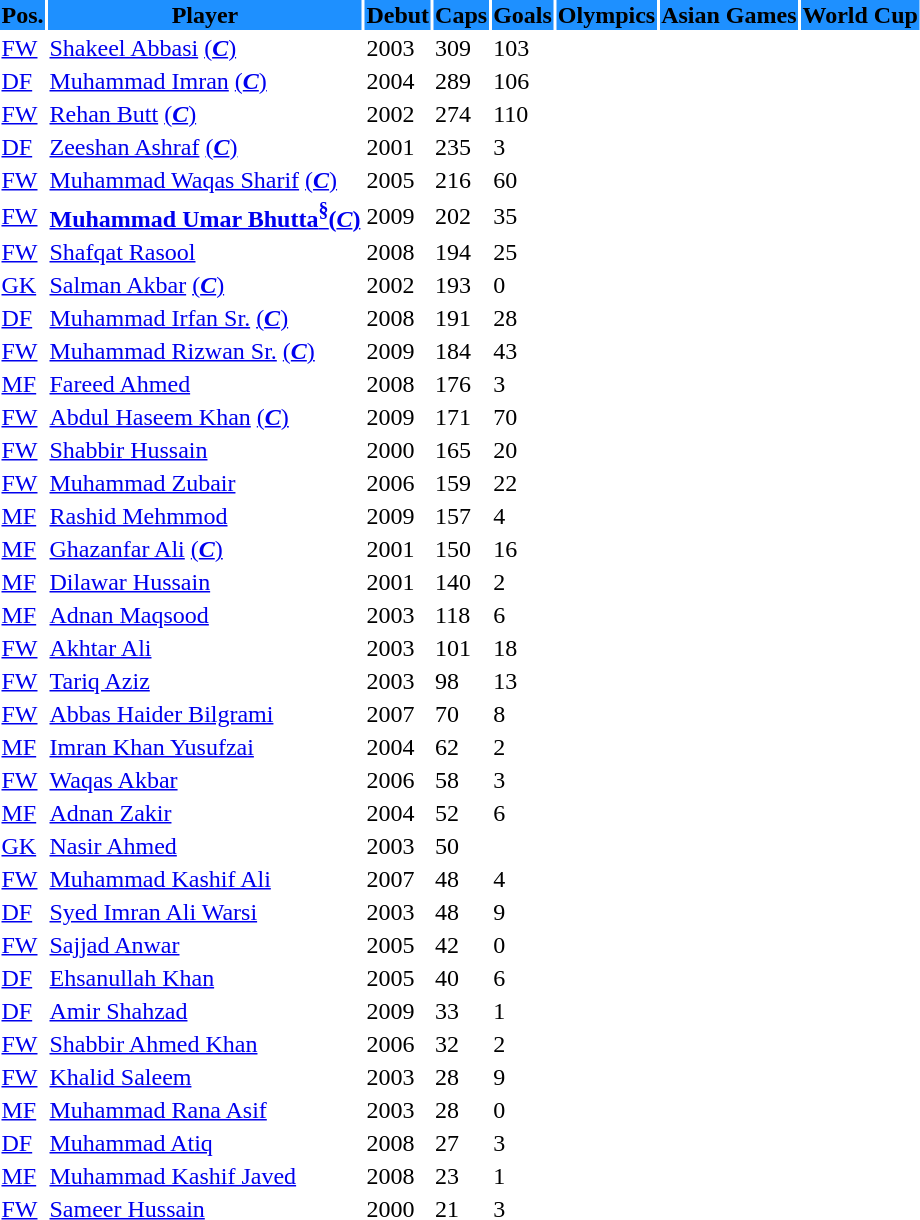<table class="sortable toccolours">
<tr>
<th style="background:#1E90FF;">Pos.</th>
<th style="background:#1E90FF;">Player</th>
<th style="background:#1E90FF;">Debut</th>
<th style="background:#1E90FF;">Caps</th>
<th style="background:#1E90FF;">Goals</th>
<th style="background:#1E90FF;">Olympics</th>
<th style="background:#1E90FF;">Asian Games</th>
<th style="background:#1E90FF;">World Cup</th>
</tr>
<tr>
<td><a href='#'>FW</a></td>
<td><a href='#'>Shakeel Abbasi</a> <a href='#'>(<strong><em>C</em></strong>)</a></td>
<td>2003</td>
<td>309</td>
<td>103</td>
<td></td>
<td></td>
<td></td>
</tr>
<tr>
<td><a href='#'>DF</a></td>
<td><a href='#'>Muhammad Imran</a> <a href='#'>(<strong><em>C</em></strong>)</a></td>
<td>2004</td>
<td>289</td>
<td>106</td>
<td></td>
<td></td>
<td></td>
</tr>
<tr>
<td><a href='#'>FW</a></td>
<td><a href='#'>Rehan Butt</a> <a href='#'>(<strong><em>C</em></strong>)</a></td>
<td>2002</td>
<td>274</td>
<td>110</td>
<td></td>
<td></td>
<td></td>
</tr>
<tr>
<td><a href='#'>DF</a></td>
<td><a href='#'>Zeeshan Ashraf</a> <a href='#'>(<strong><em>C</em></strong>)</a></td>
<td>2001</td>
<td>235</td>
<td>3</td>
<td></td>
<td></td>
<td></td>
</tr>
<tr>
<td><a href='#'>FW</a></td>
<td><a href='#'>Muhammad Waqas Sharif</a> <a href='#'>(<strong><em>C</em></strong>)</a></td>
<td>2005</td>
<td>216</td>
<td>60</td>
<td></td>
<td></td>
<td></td>
</tr>
<tr>
<td><a href='#'>FW</a></td>
<td><a href='#'><strong>Muhammad Umar Bhutta<sup>§</sup></strong></a><strong><a href='#'>(<em>C</em>)</a></strong></td>
<td>2009</td>
<td>202</td>
<td>35</td>
<td></td>
<td></td>
<td></td>
</tr>
<tr>
<td><a href='#'>FW</a></td>
<td><a href='#'>Shafqat Rasool</a></td>
<td>2008</td>
<td>194</td>
<td>25</td>
<td></td>
<td></td>
<td></td>
</tr>
<tr>
<td><a href='#'>GK</a></td>
<td><a href='#'>Salman Akbar</a> <a href='#'>(<strong><em>C</em></strong>)</a></td>
<td>2002</td>
<td>193</td>
<td>0</td>
<td></td>
<td></td>
<td></td>
</tr>
<tr>
<td><a href='#'>DF</a></td>
<td><a href='#'>Muhammad Irfan Sr.</a> <a href='#'>(<strong><em>C</em></strong>)</a></td>
<td>2008</td>
<td>191</td>
<td>28</td>
<td></td>
<td></td>
<td></td>
</tr>
<tr>
<td><a href='#'>FW</a></td>
<td><a href='#'>Muhammad Rizwan Sr.</a> <a href='#'>(<strong><em>C</em></strong>)</a></td>
<td>2009</td>
<td>184</td>
<td>43</td>
<td></td>
<td></td>
<td></td>
</tr>
<tr>
<td><a href='#'>MF</a></td>
<td><a href='#'>Fareed Ahmed</a></td>
<td>2008</td>
<td>176</td>
<td>3</td>
<td></td>
<td></td>
<td></td>
</tr>
<tr>
<td><a href='#'>FW</a></td>
<td><a href='#'>Abdul Haseem Khan</a> <a href='#'>(<strong><em>C</em></strong>)</a></td>
<td>2009</td>
<td>171</td>
<td>70</td>
<td></td>
<td></td>
<td></td>
</tr>
<tr>
<td><a href='#'>FW</a></td>
<td><a href='#'>Shabbir Hussain</a></td>
<td>2000</td>
<td>165</td>
<td>20</td>
<td></td>
<td></td>
<td></td>
</tr>
<tr>
<td><a href='#'>FW</a></td>
<td><a href='#'>Muhammad Zubair</a></td>
<td>2006</td>
<td>159</td>
<td>22</td>
<td></td>
<td></td>
<td></td>
</tr>
<tr>
<td><a href='#'>MF</a></td>
<td><a href='#'>Rashid Mehmmod</a></td>
<td>2009</td>
<td>157</td>
<td>4</td>
<td></td>
<td></td>
<td></td>
</tr>
<tr>
<td><a href='#'>MF</a></td>
<td><a href='#'>Ghazanfar Ali</a> <a href='#'>(<strong><em>C</em></strong>)</a></td>
<td>2001</td>
<td>150</td>
<td>16</td>
<td></td>
<td></td>
<td></td>
</tr>
<tr>
<td><a href='#'>MF</a></td>
<td><a href='#'>Dilawar Hussain</a></td>
<td>2001</td>
<td>140</td>
<td>2</td>
<td></td>
<td></td>
<td></td>
</tr>
<tr>
<td><a href='#'>MF</a></td>
<td><a href='#'>Adnan Maqsood</a></td>
<td>2003</td>
<td>118</td>
<td>6</td>
<td></td>
<td></td>
<td></td>
</tr>
<tr>
<td><a href='#'>FW</a></td>
<td><a href='#'>Akhtar Ali</a></td>
<td>2003</td>
<td>101</td>
<td>18</td>
<td></td>
<td></td>
<td></td>
</tr>
<tr>
<td><a href='#'>FW</a></td>
<td><a href='#'>Tariq Aziz</a></td>
<td>2003</td>
<td>98</td>
<td>13</td>
<td></td>
<td></td>
<td></td>
</tr>
<tr>
<td><a href='#'>FW</a></td>
<td><a href='#'>Abbas Haider Bilgrami</a></td>
<td>2007</td>
<td>70</td>
<td>8</td>
<td></td>
<td></td>
<td></td>
</tr>
<tr>
<td><a href='#'>MF</a></td>
<td><a href='#'>Imran Khan Yusufzai</a></td>
<td>2004</td>
<td>62</td>
<td>2</td>
<td></td>
<td></td>
<td></td>
</tr>
<tr>
<td><a href='#'>FW</a></td>
<td><a href='#'>Waqas Akbar</a></td>
<td>2006</td>
<td>58</td>
<td>3</td>
<td></td>
<td></td>
<td></td>
</tr>
<tr>
<td><a href='#'>MF</a></td>
<td><a href='#'>Adnan Zakir</a></td>
<td>2004</td>
<td>52</td>
<td>6</td>
<td></td>
<td></td>
<td></td>
</tr>
<tr>
<td><a href='#'>GK</a></td>
<td><a href='#'>Nasir Ahmed</a></td>
<td>2003</td>
<td>50</td>
<td></td>
<td></td>
<td></td>
<td></td>
</tr>
<tr>
<td><a href='#'>FW</a></td>
<td><a href='#'>Muhammad Kashif Ali</a></td>
<td>2007</td>
<td>48</td>
<td>4</td>
<td></td>
<td></td>
<td></td>
</tr>
<tr>
<td><a href='#'>DF</a></td>
<td><a href='#'>Syed Imran Ali Warsi</a></td>
<td>2003</td>
<td>48</td>
<td>9</td>
<td></td>
<td></td>
<td></td>
</tr>
<tr>
<td><a href='#'>FW</a></td>
<td><a href='#'>Sajjad Anwar</a></td>
<td>2005</td>
<td>42</td>
<td>0</td>
<td></td>
<td></td>
<td></td>
</tr>
<tr>
<td><a href='#'>DF</a></td>
<td><a href='#'>Ehsanullah Khan</a></td>
<td>2005</td>
<td>40</td>
<td>6</td>
<td></td>
<td></td>
<td></td>
</tr>
<tr>
<td><a href='#'>DF</a></td>
<td><a href='#'>Amir Shahzad</a></td>
<td>2009</td>
<td>33</td>
<td>1</td>
<td></td>
<td></td>
<td></td>
</tr>
<tr>
<td><a href='#'>FW</a></td>
<td><a href='#'>Shabbir Ahmed Khan</a></td>
<td>2006</td>
<td>32</td>
<td>2</td>
<td></td>
<td></td>
<td></td>
</tr>
<tr>
<td><a href='#'>FW</a></td>
<td><a href='#'>Khalid Saleem</a></td>
<td>2003</td>
<td>28</td>
<td>9</td>
<td></td>
<td></td>
<td></td>
</tr>
<tr>
<td><a href='#'>MF</a></td>
<td><a href='#'>Muhammad Rana Asif</a></td>
<td>2003</td>
<td>28</td>
<td>0</td>
<td></td>
<td></td>
<td></td>
</tr>
<tr>
<td><a href='#'>DF</a></td>
<td><a href='#'>Muhammad Atiq</a></td>
<td>2008</td>
<td>27</td>
<td>3</td>
<td></td>
<td></td>
<td></td>
</tr>
<tr>
<td><a href='#'>MF</a></td>
<td><a href='#'>Muhammad Kashif Javed</a></td>
<td>2008</td>
<td>23</td>
<td>1</td>
<td></td>
<td></td>
<td></td>
</tr>
<tr>
<td><a href='#'>FW</a></td>
<td><a href='#'>Sameer Hussain</a></td>
<td>2000</td>
<td>21</td>
<td>3</td>
<td></td>
<td></td>
<td></td>
</tr>
</table>
